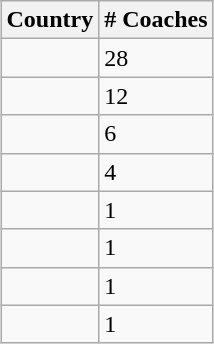<table class="wikitable" style="margin:1em auto;">
<tr>
<th>Country</th>
<th># Coaches</th>
</tr>
<tr>
<td {{center></td>
<td>28</td>
</tr>
<tr>
<td {{center></td>
<td>12</td>
</tr>
<tr>
<td {{center></td>
<td>6</td>
</tr>
<tr>
<td {{center></td>
<td>4</td>
</tr>
<tr>
<td {{center></td>
<td>1</td>
</tr>
<tr>
<td {{center></td>
<td>1</td>
</tr>
<tr>
<td {{center></td>
<td>1</td>
</tr>
<tr>
<td {{center></td>
<td>1</td>
</tr>
</table>
